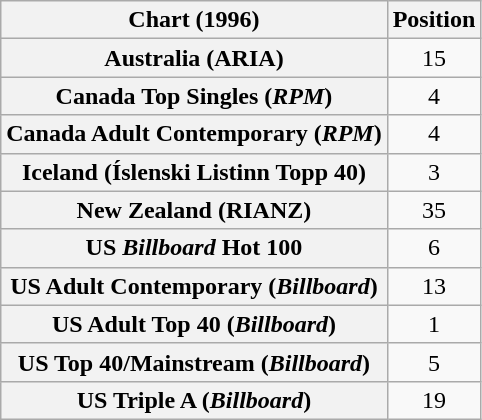<table class="wikitable sortable plainrowheaders" style="text-align:center">
<tr>
<th>Chart (1996)</th>
<th>Position</th>
</tr>
<tr>
<th scope="row">Australia (ARIA)</th>
<td>15</td>
</tr>
<tr>
<th scope="row">Canada Top Singles (<em>RPM</em>)</th>
<td>4</td>
</tr>
<tr>
<th scope="row">Canada Adult Contemporary (<em>RPM</em>)</th>
<td>4</td>
</tr>
<tr>
<th scope="row">Iceland (Íslenski Listinn Topp 40)</th>
<td>3</td>
</tr>
<tr>
<th scope="row">New Zealand (RIANZ)</th>
<td>35</td>
</tr>
<tr>
<th scope="row">US <em>Billboard</em> Hot 100</th>
<td>6</td>
</tr>
<tr>
<th scope="row">US Adult Contemporary (<em>Billboard</em>)</th>
<td>13</td>
</tr>
<tr>
<th scope="row">US Adult Top 40 (<em>Billboard</em>)</th>
<td>1</td>
</tr>
<tr>
<th scope="row">US Top 40/Mainstream (<em>Billboard</em>)</th>
<td>5</td>
</tr>
<tr>
<th scope="row">US Triple A (<em>Billboard</em>)</th>
<td>19</td>
</tr>
</table>
